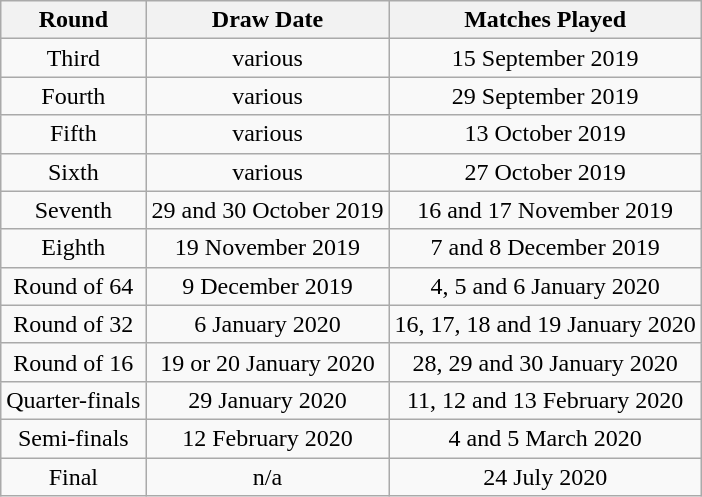<table class="wikitable" style="text-align: center">
<tr>
<th>Round</th>
<th>Draw Date</th>
<th>Matches Played</th>
</tr>
<tr>
<td>Third</td>
<td>various</td>
<td>15 September 2019</td>
</tr>
<tr>
<td>Fourth</td>
<td>various</td>
<td>29 September 2019</td>
</tr>
<tr>
<td>Fifth</td>
<td>various</td>
<td>13 October 2019</td>
</tr>
<tr>
<td>Sixth</td>
<td>various</td>
<td>27 October 2019</td>
</tr>
<tr>
<td>Seventh</td>
<td>29 and 30 October 2019</td>
<td>16 and 17 November 2019</td>
</tr>
<tr>
<td>Eighth</td>
<td>19 November 2019</td>
<td>7 and 8 December 2019</td>
</tr>
<tr>
<td>Round of 64</td>
<td>9 December 2019</td>
<td>4, 5 and 6 January 2020</td>
</tr>
<tr>
<td>Round of 32</td>
<td>6 January 2020</td>
<td>16, 17, 18 and 19 January 2020</td>
</tr>
<tr>
<td>Round of 16</td>
<td>19 or 20 January 2020</td>
<td>28, 29 and 30 January 2020</td>
</tr>
<tr>
<td>Quarter-finals</td>
<td>29 January 2020</td>
<td>11, 12 and 13 February 2020</td>
</tr>
<tr>
<td>Semi-finals</td>
<td>12 February 2020</td>
<td>4 and 5 March 2020</td>
</tr>
<tr>
<td>Final</td>
<td>n/a</td>
<td>24 July 2020</td>
</tr>
</table>
